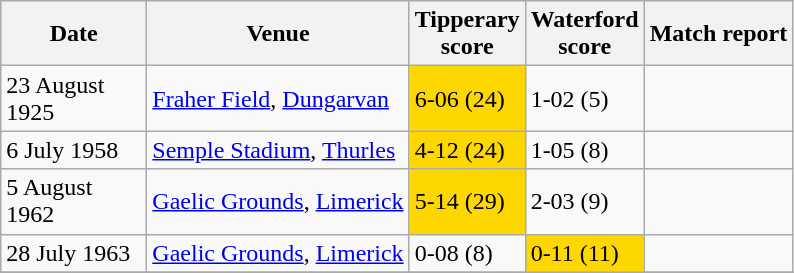<table class="wikitable">
<tr>
<th width=90 style="text-align: center;">Date</th>
<th>Venue</th>
<th>Tipperary <br> score</th>
<th>Waterford <br> score</th>
<th>Match report</th>
</tr>
<tr>
<td>23 August 1925</td>
<td><a href='#'>Fraher Field</a>, <a href='#'>Dungarvan</a></td>
<td style="background-color:#FFD700">6-06 (24)</td>
<td>1-02 (5)</td>
<td></td>
</tr>
<tr>
<td>6 July 1958</td>
<td><a href='#'>Semple Stadium</a>, <a href='#'>Thurles</a></td>
<td style="background-color:#FFD700">4-12 (24)</td>
<td>1-05 (8)</td>
<td></td>
</tr>
<tr>
<td>5 August 1962</td>
<td><a href='#'>Gaelic Grounds</a>, <a href='#'>Limerick</a></td>
<td style="background-color:#FFD700">5-14 (29)</td>
<td>2-03 (9)</td>
<td></td>
</tr>
<tr>
<td>28 July 1963</td>
<td><a href='#'>Gaelic Grounds</a>, <a href='#'>Limerick</a></td>
<td>0-08 (8)</td>
<td style="background-color:#FFD700">0-11 (11)</td>
<td></td>
</tr>
<tr>
</tr>
</table>
